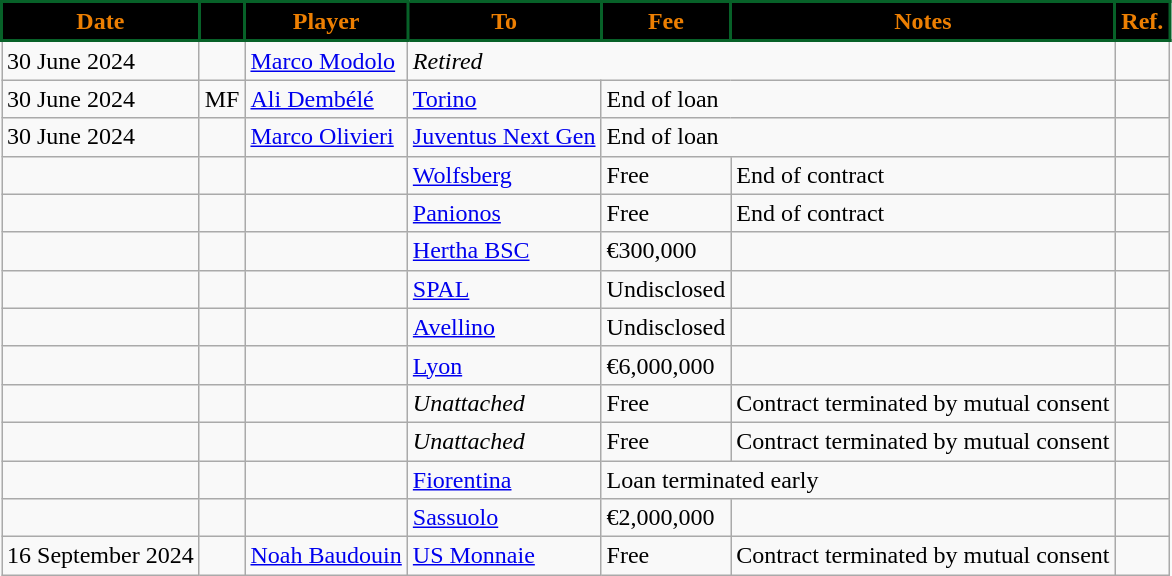<table class="wikitable plainrowheaders">
<tr>
<th style="background:black;color:#ed7f02;border:2px solid #076128">Date</th>
<th style="background:black;color:#ed7f02;border:2px solid #076128"></th>
<th style="background:black;color:#ed7f02;border:2px solid #076128">Player</th>
<th style="background:black;color:#ed7f02;border:2px solid #076128">To</th>
<th style="background:black;color:#ed7f02;border:2px solid #076128">Fee</th>
<th style="background:black;color:#ed7f02;border:2px solid #076128">Notes</th>
<th style="background:black;color:#ed7f02;border:2px solid #076128">Ref.</th>
</tr>
<tr>
<td>30 June 2024</td>
<td></td>
<td> <a href='#'>Marco Modolo</a></td>
<td colspan="3"><em>Retired</em></td>
<td></td>
</tr>
<tr>
<td>30 June 2024</td>
<td>MF</td>
<td> <a href='#'>Ali Dembélé</a></td>
<td> <a href='#'>Torino</a></td>
<td colspan="2">End of loan</td>
<td></td>
</tr>
<tr>
<td>30 June 2024</td>
<td></td>
<td> <a href='#'>Marco Olivieri</a></td>
<td> <a href='#'>Juventus Next Gen</a></td>
<td colspan="2">End of loan</td>
<td></td>
</tr>
<tr>
<td></td>
<td align="center"></td>
<td></td>
<td> <a href='#'>Wolfsberg</a></td>
<td>Free</td>
<td>End of contract</td>
<td></td>
</tr>
<tr>
<td></td>
<td align="center"></td>
<td></td>
<td> <a href='#'>Panionos</a></td>
<td>Free</td>
<td>End of contract</td>
<td></td>
</tr>
<tr>
<td></td>
<td align="center"></td>
<td></td>
<td> <a href='#'>Hertha BSC</a></td>
<td>€300,000</td>
<td></td>
<td></td>
</tr>
<tr>
<td></td>
<td align="center"></td>
<td></td>
<td> <a href='#'>SPAL</a></td>
<td>Undisclosed</td>
<td></td>
<td></td>
</tr>
<tr>
<td></td>
<td align="center"></td>
<td></td>
<td> <a href='#'>Avellino</a></td>
<td>Undisclosed</td>
<td></td>
<td></td>
</tr>
<tr>
<td></td>
<td align="center"></td>
<td></td>
<td> <a href='#'>Lyon</a></td>
<td>€6,000,000</td>
<td></td>
<td></td>
</tr>
<tr>
<td></td>
<td align="center"></td>
<td></td>
<td><em>Unattached</em></td>
<td>Free</td>
<td>Contract terminated by mutual consent</td>
<td></td>
</tr>
<tr>
<td></td>
<td align="center"></td>
<td></td>
<td><em>Unattached</em></td>
<td>Free</td>
<td>Contract terminated by mutual consent</td>
<td></td>
</tr>
<tr>
<td></td>
<td align="center"></td>
<td></td>
<td> <a href='#'>Fiorentina</a></td>
<td colspan="2">Loan terminated early</td>
<td></td>
</tr>
<tr>
<td></td>
<td align="center"></td>
<td></td>
<td> <a href='#'>Sassuolo</a></td>
<td>€2,000,000</td>
<td></td>
<td></td>
</tr>
<tr>
<td>16 September 2024</td>
<td></td>
<td> <a href='#'>Noah Baudouin</a></td>
<td> <a href='#'>US Monnaie</a></td>
<td>Free</td>
<td>Contract terminated by mutual consent</td>
<td></td>
</tr>
</table>
